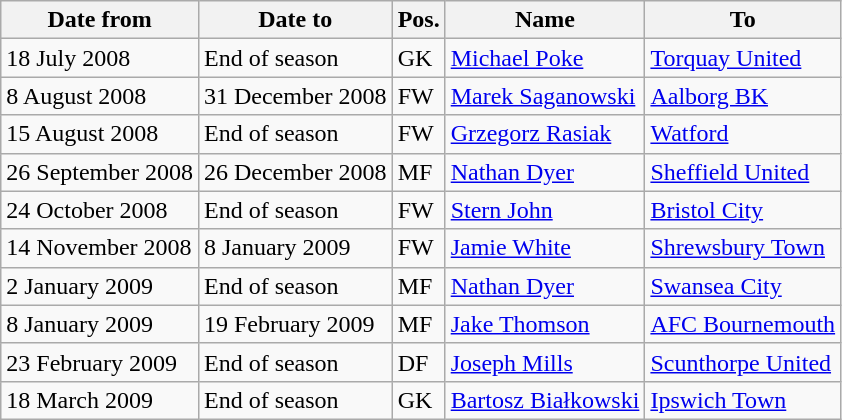<table class="wikitable">
<tr>
<th>Date from</th>
<th>Date to</th>
<th>Pos.</th>
<th>Name</th>
<th>To</th>
</tr>
<tr>
<td>18 July 2008</td>
<td>End of season</td>
<td>GK</td>
<td> <a href='#'>Michael Poke</a></td>
<td> <a href='#'>Torquay United</a></td>
</tr>
<tr>
<td>8 August 2008</td>
<td>31 December 2008</td>
<td>FW</td>
<td> <a href='#'>Marek Saganowski</a></td>
<td> <a href='#'>Aalborg BK</a></td>
</tr>
<tr>
<td>15 August 2008</td>
<td>End of season</td>
<td>FW</td>
<td> <a href='#'>Grzegorz Rasiak</a></td>
<td> <a href='#'>Watford</a></td>
</tr>
<tr>
<td>26 September 2008</td>
<td>26 December 2008</td>
<td>MF</td>
<td> <a href='#'>Nathan Dyer</a></td>
<td> <a href='#'>Sheffield United</a></td>
</tr>
<tr>
<td>24 October 2008</td>
<td>End of season</td>
<td>FW</td>
<td> <a href='#'>Stern John</a></td>
<td> <a href='#'>Bristol City</a></td>
</tr>
<tr>
<td>14 November 2008</td>
<td>8 January 2009</td>
<td>FW</td>
<td> <a href='#'>Jamie White</a></td>
<td> <a href='#'>Shrewsbury Town</a></td>
</tr>
<tr>
<td>2 January 2009</td>
<td>End of season</td>
<td>MF</td>
<td> <a href='#'>Nathan Dyer</a></td>
<td> <a href='#'>Swansea City</a></td>
</tr>
<tr>
<td>8 January 2009</td>
<td>19 February 2009</td>
<td>MF</td>
<td> <a href='#'>Jake Thomson</a></td>
<td> <a href='#'>AFC Bournemouth</a></td>
</tr>
<tr>
<td>23 February 2009</td>
<td>End of season</td>
<td>DF</td>
<td> <a href='#'>Joseph Mills</a></td>
<td> <a href='#'>Scunthorpe United</a></td>
</tr>
<tr>
<td>18 March 2009</td>
<td>End of season</td>
<td>GK</td>
<td> <a href='#'>Bartosz Białkowski</a></td>
<td> <a href='#'>Ipswich Town</a></td>
</tr>
</table>
